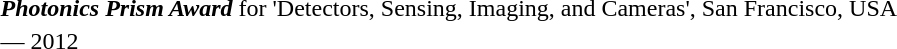<table>
<tr>
<td><strong><em>Photonics Prism Award</em></strong> for 'Detectors, Sensing, Imaging, and Cameras', San Francisco, USA</td>
</tr>
<tr>
<td>— 2012</td>
</tr>
</table>
